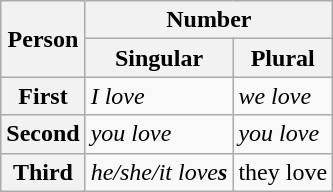<table class="wikitable">
<tr>
<th rowspan="2">Person</th>
<th colspan="2">Number</th>
</tr>
<tr>
<th>Singular</th>
<th>Plural</th>
</tr>
<tr>
<th>First</th>
<td><em>I love</em></td>
<td><em>we love</em></td>
</tr>
<tr>
<th>Second</th>
<td><em>you love</em></td>
<td><em>you love</em></td>
</tr>
<tr>
<th>Third</th>
<td><em>he/she/it love<strong>s<strong><em></td>
<td></em>they love<em></td>
</tr>
</table>
